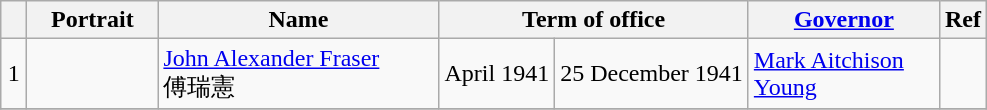<table class="wikitable"  style="text-align:left">
<tr>
<th width=10px></th>
<th width=80px>Portrait</th>
<th width=180px>Name</th>
<th width=180px colspan=2>Term of office</th>
<th width=120px><a href='#'>Governor</a></th>
<th>Ref</th>
</tr>
<tr>
<td align=center>1</td>
<td></td>
<td><a href='#'>John Alexander Fraser</a><br>傅瑞憲</td>
<td>April 1941</td>
<td>25 December 1941</td>
<td><a href='#'>Mark Aitchison Young</a><br></td>
<td></td>
</tr>
<tr>
</tr>
</table>
